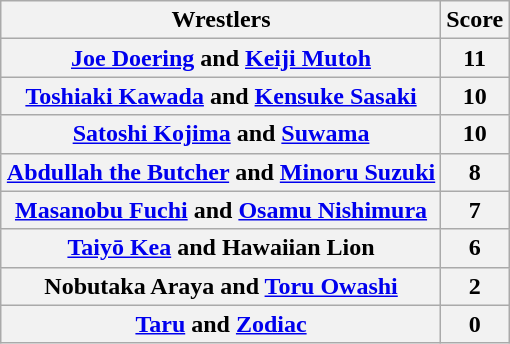<table class="wikitable" style="margin: 1em auto 1em auto">
<tr>
<th>Wrestlers</th>
<th>Score</th>
</tr>
<tr>
<th><a href='#'>Joe Doering</a> and <a href='#'>Keiji Mutoh</a></th>
<th>11</th>
</tr>
<tr>
<th><a href='#'>Toshiaki Kawada</a> and <a href='#'>Kensuke Sasaki</a></th>
<th>10</th>
</tr>
<tr>
<th><a href='#'>Satoshi Kojima</a> and <a href='#'>Suwama</a></th>
<th>10</th>
</tr>
<tr>
<th><a href='#'>Abdullah the Butcher</a> and <a href='#'>Minoru Suzuki</a></th>
<th>8</th>
</tr>
<tr>
<th><a href='#'>Masanobu Fuchi</a> and <a href='#'>Osamu Nishimura</a></th>
<th>7</th>
</tr>
<tr>
<th><a href='#'>Taiyō Kea</a> and Hawaiian Lion</th>
<th>6</th>
</tr>
<tr>
<th>Nobutaka Araya and <a href='#'>Toru Owashi</a></th>
<th>2</th>
</tr>
<tr>
<th><a href='#'>Taru</a> and <a href='#'>Zodiac</a></th>
<th>0</th>
</tr>
</table>
